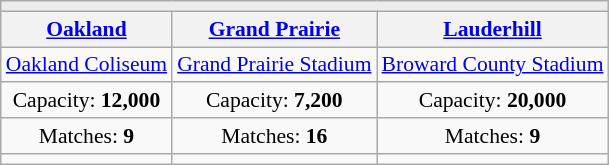<table class="wikitable" style="text-align:center;font-size:90%;">
<tr>
<td colspan="3" style="background:#ececec;color:#2C2C2C;vertical-align:middle;"></td>
</tr>
<tr>
<th><a href='#'>Oakland</a></th>
<th><a href='#'>Grand Prairie</a></th>
<th><a href='#'>Lauderhill</a></th>
</tr>
<tr>
<td><a href='#'>Oakland Coliseum</a></td>
<td><a href='#'>Grand Prairie Stadium</a></td>
<td><a href='#'>Broward County Stadium</a></td>
</tr>
<tr>
<td>Capacity: <strong>12,000</strong></td>
<td>Capacity: <strong>7,200</strong></td>
<td>Capacity: <strong>20,000</strong></td>
</tr>
<tr>
<td>Matches: <strong>9</strong></td>
<td>Matches: <strong>16</strong></td>
<td>Matches: <strong>9</strong></td>
</tr>
<tr>
<td></td>
<td></td>
<td></td>
</tr>
</table>
